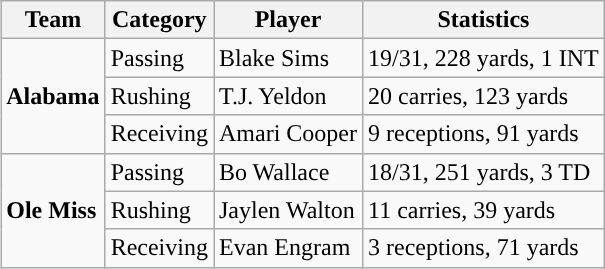<table class="wikitable" style="float: right;">
<tr>
<th>Team</th>
<th>Category</th>
<th>Player</th>
<th>Statistics</th>
</tr>
<tr>
<td rowspan=3><strong>Alabama</strong></td>
<td>Passing</td>
<td>Blake Sims</td>
<td>19/31, 228 yards, 1 INT</td>
</tr>
<tr>
<td>Rushing</td>
<td>T.J. Yeldon</td>
<td>20 carries, 123 yards</td>
</tr>
<tr>
<td>Receiving</td>
<td>Amari Cooper</td>
<td>9 receptions, 91 yards</td>
</tr>
<tr>
<td rowspan=3><strong>Ole Miss</strong></td>
<td>Passing</td>
<td>Bo Wallace</td>
<td>18/31, 251 yards, 3 TD</td>
</tr>
<tr>
<td>Rushing</td>
<td>Jaylen Walton</td>
<td>11 carries, 39 yards</td>
</tr>
<tr>
<td>Receiving</td>
<td>Evan Engram</td>
<td>3 receptions, 71 yards</td>
</tr>
</table>
